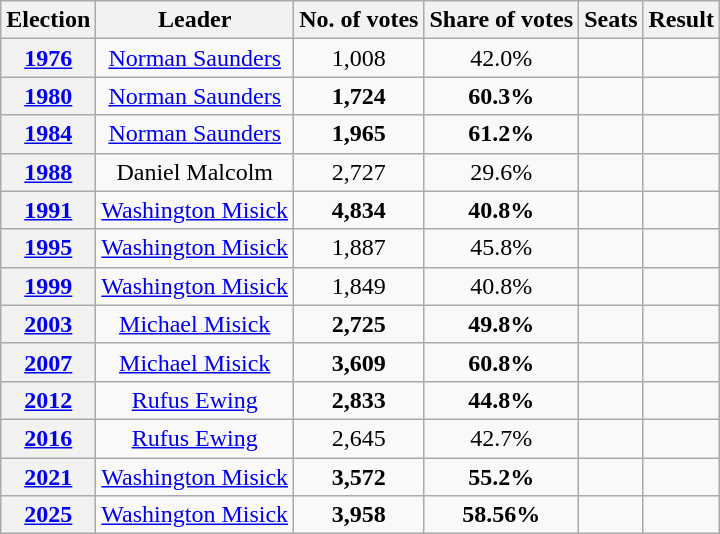<table class="wikitable sortable" style="text-align: center;">
<tr>
<th scope="col">Election</th>
<th scope="col">Leader</th>
<th scope="col">No. of votes</th>
<th scope="col">Share of votes</th>
<th scope="col">Seats</th>
<th scope="col">Result</th>
</tr>
<tr>
<th><a href='#'>1976</a></th>
<td><a href='#'>Norman Saunders</a></td>
<td>1,008</td>
<td>42.0%</td>
<td></td>
<td></td>
</tr>
<tr>
<th><a href='#'>1980</a></th>
<td><a href='#'>Norman Saunders</a></td>
<td><strong>1,724</strong></td>
<td><strong>60.3%</strong></td>
<td></td>
<td></td>
</tr>
<tr>
<th><a href='#'>1984</a></th>
<td><a href='#'>Norman Saunders</a></td>
<td><strong>1,965</strong></td>
<td><strong>61.2%</strong></td>
<td></td>
<td></td>
</tr>
<tr>
<th><a href='#'>1988</a></th>
<td>Daniel Malcolm</td>
<td>2,727</td>
<td>29.6%</td>
<td></td>
<td></td>
</tr>
<tr>
<th><a href='#'>1991</a></th>
<td><a href='#'>Washington Misick</a></td>
<td><strong>4,834</strong></td>
<td><strong>40.8%</strong></td>
<td></td>
<td></td>
</tr>
<tr>
<th><a href='#'>1995</a></th>
<td><a href='#'>Washington Misick</a></td>
<td>1,887</td>
<td>45.8%</td>
<td></td>
<td></td>
</tr>
<tr>
<th><a href='#'>1999</a></th>
<td><a href='#'>Washington Misick</a></td>
<td>1,849</td>
<td>40.8%</td>
<td></td>
<td></td>
</tr>
<tr>
<th><a href='#'>2003</a></th>
<td><a href='#'>Michael Misick</a></td>
<td><strong>2,725</strong></td>
<td><strong>49.8%</strong></td>
<td></td>
<td></td>
</tr>
<tr>
<th><a href='#'>2007</a></th>
<td><a href='#'>Michael Misick</a></td>
<td><strong>3,609</strong></td>
<td><strong>60.8%</strong></td>
<td></td>
<td></td>
</tr>
<tr>
<th><a href='#'>2012</a></th>
<td><a href='#'>Rufus Ewing</a></td>
<td><strong>2,833</strong></td>
<td><strong>44.8%</strong></td>
<td></td>
<td></td>
</tr>
<tr>
<th><a href='#'>2016</a></th>
<td><a href='#'>Rufus Ewing</a></td>
<td>2,645</td>
<td>42.7%</td>
<td></td>
<td></td>
</tr>
<tr>
<th><a href='#'>2021</a></th>
<td><a href='#'>Washington Misick</a></td>
<td><strong>3,572</strong></td>
<td><strong>55.2%</strong></td>
<td></td>
<td></td>
</tr>
<tr>
<th><a href='#'>2025</a></th>
<td><a href='#'>Washington Misick</a></td>
<td><strong>3,958</strong></td>
<td><strong>58.56%</strong></td>
<td></td>
<td></td>
</tr>
</table>
